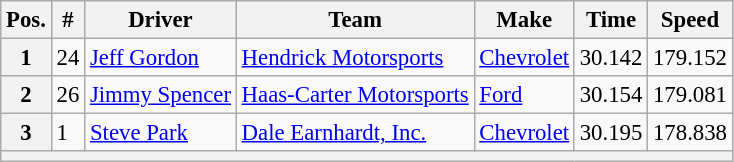<table class="wikitable" style="font-size:95%">
<tr>
<th>Pos.</th>
<th>#</th>
<th>Driver</th>
<th>Team</th>
<th>Make</th>
<th>Time</th>
<th>Speed</th>
</tr>
<tr>
<th>1</th>
<td>24</td>
<td><a href='#'>Jeff Gordon</a></td>
<td><a href='#'>Hendrick Motorsports</a></td>
<td><a href='#'>Chevrolet</a></td>
<td>30.142</td>
<td>179.152</td>
</tr>
<tr>
<th>2</th>
<td>26</td>
<td><a href='#'>Jimmy Spencer</a></td>
<td><a href='#'>Haas-Carter Motorsports</a></td>
<td><a href='#'>Ford</a></td>
<td>30.154</td>
<td>179.081</td>
</tr>
<tr>
<th>3</th>
<td>1</td>
<td><a href='#'>Steve Park</a></td>
<td><a href='#'>Dale Earnhardt, Inc.</a></td>
<td><a href='#'>Chevrolet</a></td>
<td>30.195</td>
<td>178.838</td>
</tr>
<tr>
<th colspan="7"></th>
</tr>
</table>
